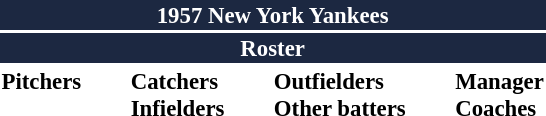<table class="toccolours" style="font-size: 95%;">
<tr>
<th colspan="10" style="background-color: #1c2841; color: white; text-align: center;">1957 New York Yankees</th>
</tr>
<tr>
<td colspan="10" style="background-color: #1c2841; color: white; text-align: center;"><strong>Roster</strong></td>
</tr>
<tr>
<td valign="top"><strong>Pitchers</strong><br>










</td>
<td width="25px"></td>
<td valign="top"><strong>Catchers</strong><br>

<strong>Infielders</strong>







</td>
<td width="25px"></td>
<td valign="top"><strong>Outfielders</strong><br>







<strong>Other batters</strong>
</td>
<td width="25px"></td>
<td valign="top"><strong>Manager</strong><br>
<strong>Coaches</strong>



</td>
</tr>
</table>
